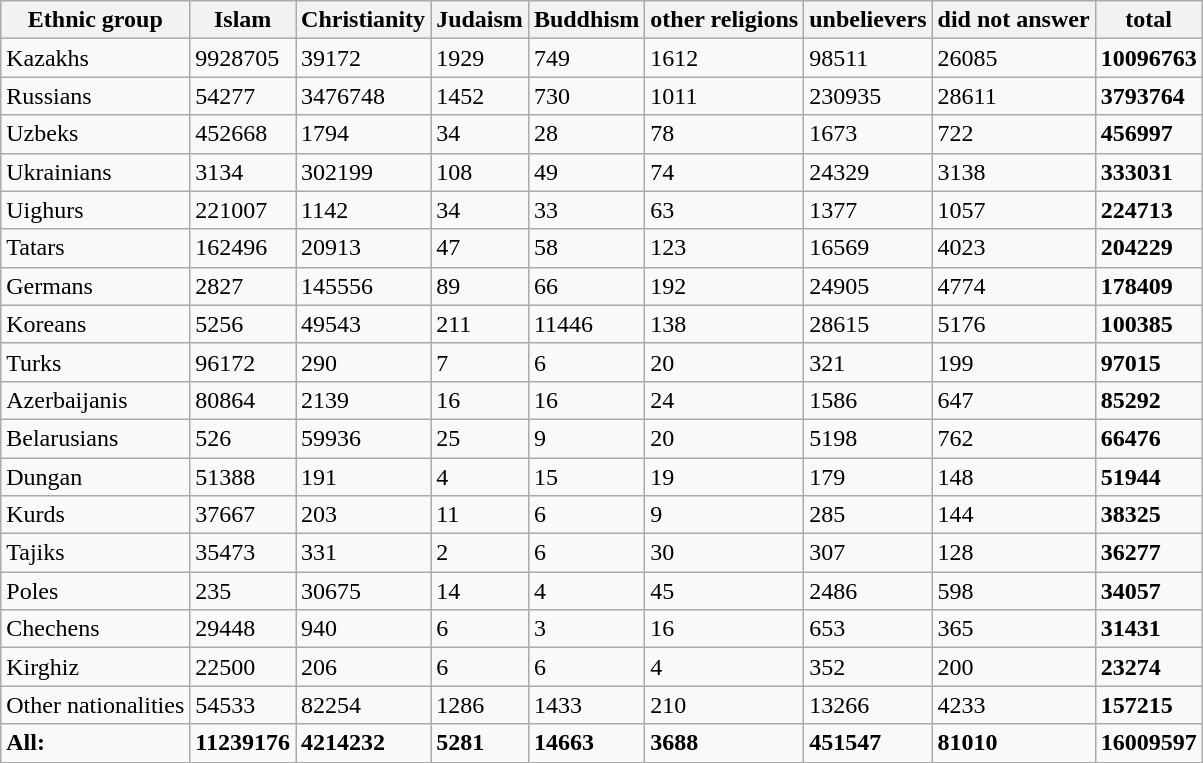<table class="wikitable sortable">
<tr>
<th>Ethnic group</th>
<th>Islam</th>
<th>Christianity</th>
<th>Judaism</th>
<th>Buddhism</th>
<th>other religions</th>
<th>unbelievers</th>
<th>did not answer</th>
<th>total</th>
</tr>
<tr>
<td>Kazakhs</td>
<td>9928705</td>
<td>39172</td>
<td>1929</td>
<td>749</td>
<td>1612</td>
<td>98511</td>
<td>26085</td>
<td><strong>10096763</strong></td>
</tr>
<tr>
<td>Russians</td>
<td>54277</td>
<td>3476748</td>
<td>1452</td>
<td>730</td>
<td>1011</td>
<td>230935</td>
<td>28611</td>
<td><strong>3793764</strong></td>
</tr>
<tr>
<td>Uzbeks</td>
<td>452668</td>
<td>1794</td>
<td>34</td>
<td>28</td>
<td>78</td>
<td>1673</td>
<td>722</td>
<td><strong> 456997</strong></td>
</tr>
<tr>
<td>Ukrainians</td>
<td>3134</td>
<td>302199</td>
<td>108</td>
<td>49</td>
<td>74</td>
<td>24329</td>
<td>3138</td>
<td><strong>333031</strong></td>
</tr>
<tr>
<td>Uighurs</td>
<td>221007</td>
<td>1142</td>
<td>34</td>
<td>33</td>
<td>63</td>
<td>1377</td>
<td>1057</td>
<td><strong>224713</strong></td>
</tr>
<tr>
<td>Tatars</td>
<td>162496</td>
<td>20913</td>
<td>47</td>
<td>58</td>
<td>123</td>
<td>16569</td>
<td>4023</td>
<td><strong>204229</strong></td>
</tr>
<tr>
<td>Germans</td>
<td>2827</td>
<td>145556</td>
<td>89</td>
<td>66</td>
<td>192</td>
<td>24905</td>
<td>4774</td>
<td><strong>178409</strong></td>
</tr>
<tr>
<td>Koreans</td>
<td>5256</td>
<td>49543</td>
<td>211</td>
<td>11446</td>
<td>138</td>
<td>28615</td>
<td>5176</td>
<td><strong>100385</strong></td>
</tr>
<tr>
<td>Turks</td>
<td>96172</td>
<td>290</td>
<td>7</td>
<td>6</td>
<td>20</td>
<td>321</td>
<td>199</td>
<td><strong>97015</strong></td>
</tr>
<tr>
<td>Azerbaijanis</td>
<td>80864</td>
<td>2139</td>
<td>16</td>
<td>16</td>
<td>24</td>
<td>1586</td>
<td>647</td>
<td><strong>85292</strong></td>
</tr>
<tr>
<td>Belarusians</td>
<td>526</td>
<td>59936</td>
<td>25</td>
<td>9</td>
<td>20</td>
<td>5198</td>
<td>762</td>
<td><strong>66476</strong></td>
</tr>
<tr>
<td>Dungan</td>
<td>51388</td>
<td>191</td>
<td>4</td>
<td>15</td>
<td>19</td>
<td>179</td>
<td>148</td>
<td><strong>51944</strong></td>
</tr>
<tr>
<td>Kurds</td>
<td>37667</td>
<td>203</td>
<td>11</td>
<td>6</td>
<td>9</td>
<td>285</td>
<td>144</td>
<td><strong>38325</strong></td>
</tr>
<tr>
<td>Tajiks</td>
<td>35473</td>
<td>331</td>
<td>2</td>
<td>6</td>
<td>30</td>
<td>307</td>
<td>128</td>
<td><strong>36277</strong></td>
</tr>
<tr>
<td>Poles</td>
<td>235</td>
<td>30675</td>
<td>14</td>
<td>4</td>
<td>45</td>
<td>2486</td>
<td>598</td>
<td><strong>34057</strong></td>
</tr>
<tr>
<td>Chechens</td>
<td>29448</td>
<td>940</td>
<td>6</td>
<td>3</td>
<td>16</td>
<td>653</td>
<td>365</td>
<td><strong>31431</strong></td>
</tr>
<tr>
<td>Kirghiz</td>
<td>22500</td>
<td>206</td>
<td>6</td>
<td>6</td>
<td>4</td>
<td>352</td>
<td>200</td>
<td><strong>23274</strong></td>
</tr>
<tr>
<td>Other nationalities</td>
<td>54533</td>
<td>82254</td>
<td>1286</td>
<td>1433</td>
<td>210</td>
<td>13266</td>
<td>4233</td>
<td><strong>157215</strong></td>
</tr>
<tr>
<td><strong>All:</strong></td>
<td><strong>11239176</strong></td>
<td><strong>4214232</strong></td>
<td><strong>5281</strong></td>
<td><strong>14663</strong></td>
<td><strong>3688</strong></td>
<td><strong>451547</strong></td>
<td><strong>81010</strong></td>
<td><strong>16009597</strong></td>
</tr>
</table>
